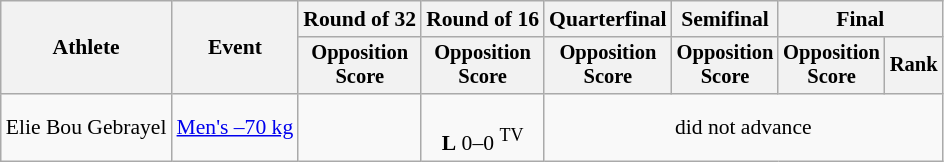<table class=wikitable style=font-size:90%;text-align:center>
<tr>
<th rowspan=2>Athlete</th>
<th rowspan=2>Event</th>
<th>Round of 32</th>
<th>Round of 16</th>
<th>Quarterfinal</th>
<th>Semifinal</th>
<th colspan=2>Final</th>
</tr>
<tr style=font-size:95%>
<th>Opposition<br>Score</th>
<th>Opposition<br>Score</th>
<th>Opposition<br>Score</th>
<th>Opposition<br>Score</th>
<th>Opposition<br>Score</th>
<th>Rank</th>
</tr>
<tr>
<td align=left>Elie Bou Gebrayel</td>
<td align=left><a href='#'>Men's –70 kg</a></td>
<td></td>
<td><br><strong>L</strong> 0–0 <sup>TV</sup></td>
<td colspan=4>did not advance</td>
</tr>
</table>
